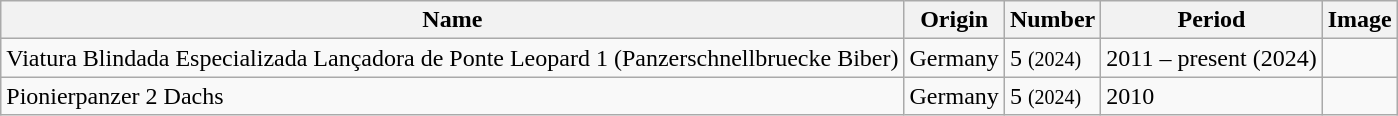<table class="wikitable mw-collapsible mw-collapsed">
<tr>
<th>Name</th>
<th>Origin</th>
<th>Number</th>
<th>Period</th>
<th>Image</th>
</tr>
<tr>
<td>Viatura Blindada Especializada Lançadora de Ponte Leopard 1 (Panzerschnellbruecke Biber)</td>
<td>Germany</td>
<td>5 <small>(2024)</small></td>
<td>2011 – present (2024)</td>
<td></td>
</tr>
<tr>
<td>Pionierpanzer 2 Dachs</td>
<td>Germany</td>
<td>5 <small>(2024)</small></td>
<td>2010</td>
<td></td>
</tr>
</table>
